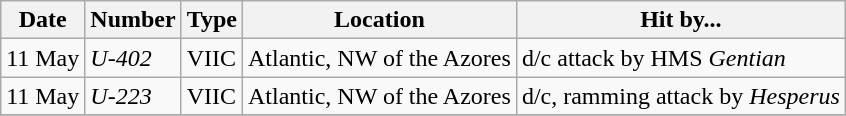<table class="wikitable" style="margin:1em auto;">
<tr>
<th>Date</th>
<th>Number</th>
<th>Type</th>
<th>Location</th>
<th>Hit by...</th>
</tr>
<tr>
<td>11 May</td>
<td><em>U-402</em></td>
<td>VIIC</td>
<td>Atlantic, NW of the Azores</td>
<td>d/c attack by HMS <em>Gentian</em></td>
</tr>
<tr>
<td>11 May</td>
<td><em>U-223</em></td>
<td>VIIC</td>
<td>Atlantic, NW of the Azores</td>
<td>d/c, ramming attack by <em>Hesperus</em></td>
</tr>
<tr>
</tr>
</table>
